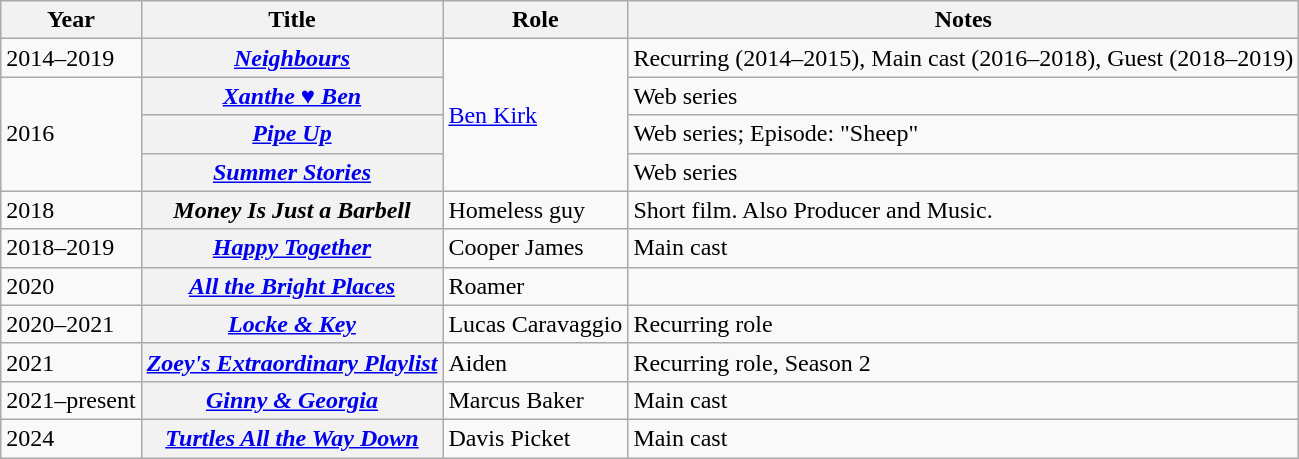<table class="wikitable plainrowheaders sortable">
<tr>
<th scope="col">Year</th>
<th scope=" ">Title</th>
<th scope="col">Role</th>
<th class="unsortable">Notes</th>
</tr>
<tr>
<td>2014–2019</td>
<th scope="row"><em><a href='#'>Neighbours</a></em></th>
<td rowspan=4><a href='#'>Ben Kirk</a></td>
<td>Recurring (2014–2015), Main cast (2016–2018), Guest (2018–2019)</td>
</tr>
<tr>
<td rowspan="3">2016</td>
<th scope="row"><em><a href='#'>Xanthe ♥ Ben</a></em></th>
<td>Web series</td>
</tr>
<tr>
<th scope="row"><em><a href='#'>Pipe Up</a></em></th>
<td>Web series; Episode: "Sheep"</td>
</tr>
<tr>
<th scope="row"><em><a href='#'>Summer Stories</a></em></th>
<td>Web series</td>
</tr>
<tr>
<td>2018</td>
<th scope="row"><em>Money Is Just a Barbell</em></th>
<td>Homeless guy</td>
<td>Short film. Also Producer and Music.</td>
</tr>
<tr>
<td>2018–2019</td>
<th scope="row"><em><a href='#'>Happy Together</a></em></th>
<td>Cooper James</td>
<td>Main cast</td>
</tr>
<tr>
<td>2020</td>
<th scope="row"><em><a href='#'>All the Bright Places</a></em></th>
<td>Roamer</td>
<td></td>
</tr>
<tr>
<td>2020–2021</td>
<th scope="row"><em><a href='#'>Locke & Key</a></em></th>
<td>Lucas Caravaggio</td>
<td>Recurring role</td>
</tr>
<tr>
<td>2021</td>
<th scope="row"><em><a href='#'>Zoey's Extraordinary Playlist</a></em></th>
<td>Aiden</td>
<td>Recurring role, Season 2</td>
</tr>
<tr>
<td>2021–present</td>
<th scope="row"><em><a href='#'>Ginny & Georgia</a></em></th>
<td>Marcus Baker</td>
<td>Main cast</td>
</tr>
<tr>
<td>2024</td>
<th scope="row"><em><a href='#'>Turtles All the Way Down</a></em></th>
<td>Davis Picket</td>
<td>Main cast</td>
</tr>
</table>
